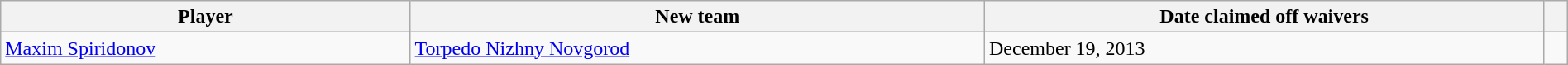<table class="wikitable" style="width:100%;">
<tr>
<th>Player</th>
<th>New team</th>
<th>Date claimed off waivers</th>
<th></th>
</tr>
<tr>
<td> <a href='#'>Maxim Spiridonov</a></td>
<td><a href='#'>Torpedo Nizhny Novgorod</a></td>
<td>December 19, 2013</td>
<td></td>
</tr>
</table>
